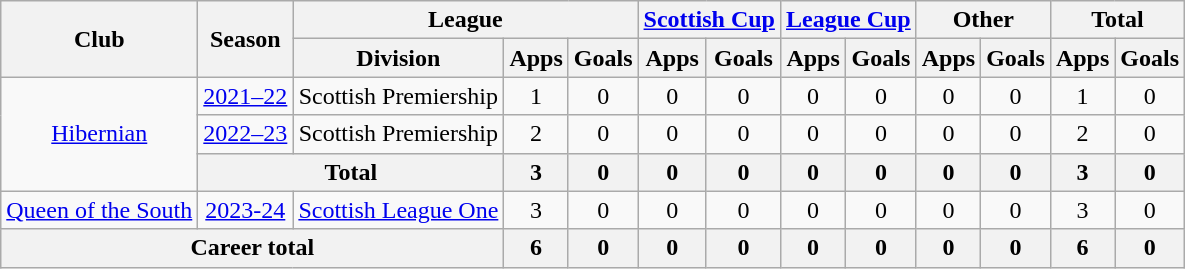<table class="wikitable" style="text-align:center">
<tr>
<th rowspan="2">Club</th>
<th rowspan="2">Season</th>
<th colspan="3">League</th>
<th colspan="2"><a href='#'>Scottish Cup</a></th>
<th colspan="2"><a href='#'>League Cup</a></th>
<th colspan="2">Other</th>
<th colspan="2">Total</th>
</tr>
<tr>
<th>Division</th>
<th>Apps</th>
<th>Goals</th>
<th>Apps</th>
<th>Goals</th>
<th>Apps</th>
<th>Goals</th>
<th>Apps</th>
<th>Goals</th>
<th>Apps</th>
<th>Goals</th>
</tr>
<tr>
<td rowspan=3><a href='#'>Hibernian</a></td>
<td><a href='#'>2021–22</a></td>
<td>Scottish Premiership</td>
<td>1</td>
<td>0</td>
<td>0</td>
<td>0</td>
<td>0</td>
<td>0</td>
<td>0</td>
<td>0</td>
<td>1</td>
<td>0</td>
</tr>
<tr>
<td><a href='#'>2022–23</a></td>
<td>Scottish Premiership</td>
<td>2</td>
<td>0</td>
<td>0</td>
<td>0</td>
<td>0</td>
<td>0</td>
<td>0</td>
<td>0</td>
<td>2</td>
<td>0</td>
</tr>
<tr>
<th colspan=2>Total</th>
<th>3</th>
<th>0</th>
<th>0</th>
<th>0</th>
<th>0</th>
<th>0</th>
<th>0</th>
<th>0</th>
<th>3</th>
<th>0</th>
</tr>
<tr>
<td><a href='#'>Queen of the South</a></td>
<td><a href='#'>2023-24</a></td>
<td><a href='#'>Scottish League One</a></td>
<td>3</td>
<td>0</td>
<td>0</td>
<td>0</td>
<td>0</td>
<td>0</td>
<td>0</td>
<td>0</td>
<td>3</td>
<td>0</td>
</tr>
<tr>
<th colspan=3>Career total</th>
<th>6</th>
<th>0</th>
<th>0</th>
<th>0</th>
<th>0</th>
<th>0</th>
<th>0</th>
<th>0</th>
<th>6</th>
<th>0</th>
</tr>
</table>
